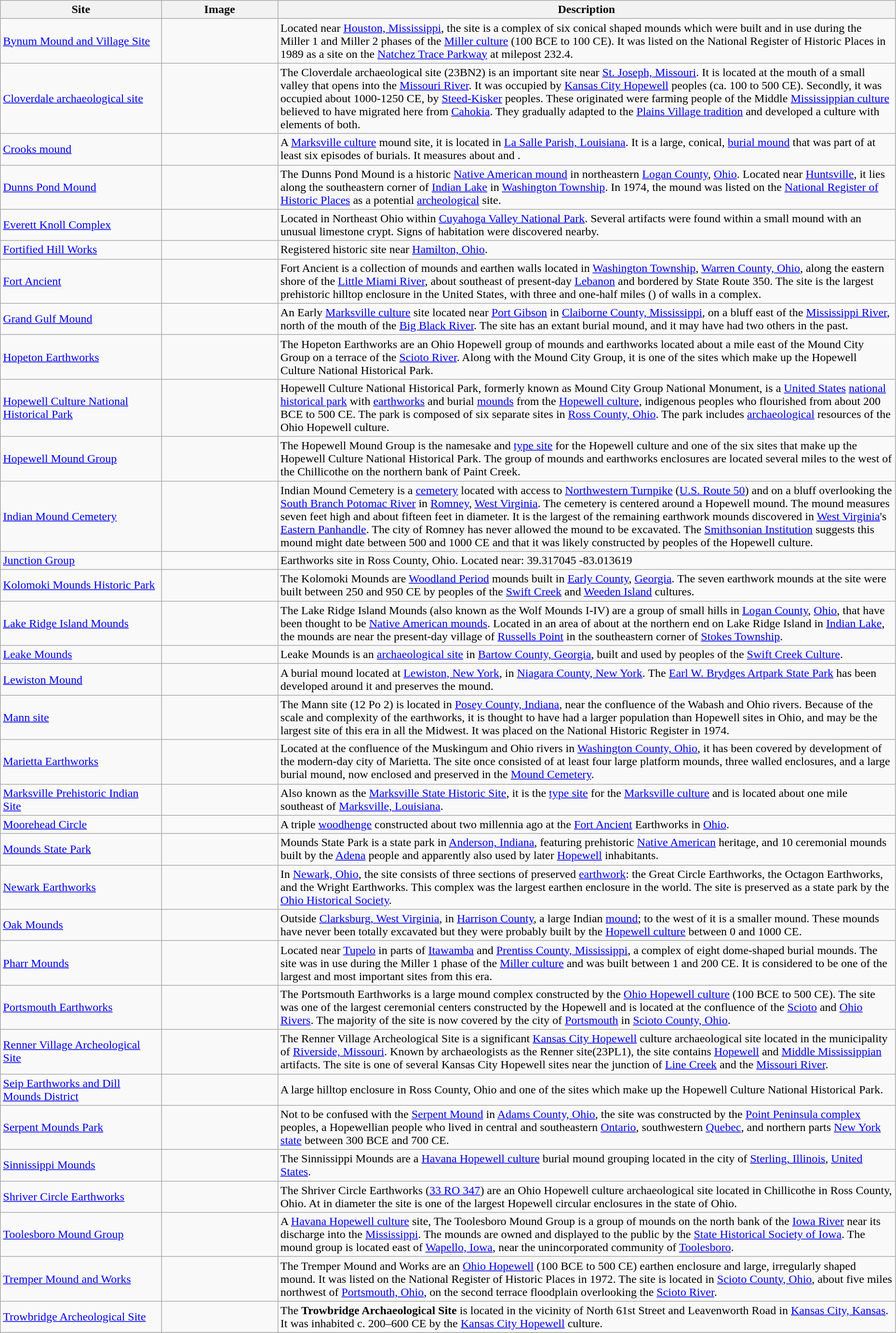<table class="wikitable sortable" style="width:98%">
<tr>
<th width="18%"><strong>Site</strong></th>
<th width="13%"><strong>Image</strong></th>
<th width="69%"><strong>Description</strong></th>
</tr>
<tr>
<td><a href='#'>Bynum Mound and Village Site</a></td>
<td></td>
<td>Located near <a href='#'>Houston, Mississippi</a>, the site is a complex of six conical shaped mounds which were built and in use during the Miller 1 and Miller 2 phases of the <a href='#'>Miller culture</a> (100 BCE to 100 CE). It was listed on the National Register of Historic Places in 1989 as a site on the <a href='#'>Natchez Trace Parkway</a> at milepost 232.4.</td>
</tr>
<tr>
<td><a href='#'>Cloverdale archaeological site</a></td>
<td></td>
<td>The Cloverdale archaeological site (23BN2) is an important site near <a href='#'>St. Joseph, Missouri</a>. It is located at the mouth of a small valley that opens into the <a href='#'>Missouri River</a>. It was occupied by <a href='#'>Kansas City Hopewell</a> peoples (ca. 100 to 500 CE). Secondly, it was occupied about 1000-1250 CE, by <a href='#'>Steed-Kisker</a> peoples. These originated were farming people of the Middle <a href='#'>Mississippian culture</a> believed to have migrated here from <a href='#'>Cahokia</a>. They gradually adapted to the <a href='#'>Plains Village tradition</a> and developed a culture with elements of both.</td>
</tr>
<tr>
<td><a href='#'>Crooks mound</a></td>
<td></td>
<td>A <a href='#'>Marksville culture</a> mound site, it is located in <a href='#'>La Salle Parish, Louisiana</a>. It is a large, conical, <a href='#'>burial mound</a> that was part of at least six episodes of burials. It measures about  and .</td>
</tr>
<tr>
<td><a href='#'>Dunns Pond Mound</a></td>
<td></td>
<td>The Dunns Pond Mound is a historic <a href='#'>Native American mound</a> in northeastern <a href='#'>Logan County</a>, <a href='#'>Ohio</a>. Located near <a href='#'>Huntsville</a>, it lies along the southeastern corner of <a href='#'>Indian Lake</a> in <a href='#'>Washington Township</a>. In 1974, the mound was listed on the <a href='#'>National Register of Historic Places</a> as a potential <a href='#'>archeological</a> site.</td>
</tr>
<tr>
<td><a href='#'>Everett Knoll Complex</a></td>
<td></td>
<td>Located in Northeast Ohio within <a href='#'>Cuyahoga Valley National Park</a>. Several artifacts were found within a small mound with an unusual limestone crypt. Signs of habitation were discovered nearby.</td>
</tr>
<tr>
<td><a href='#'>Fortified Hill Works</a></td>
<td></td>
<td>Registered historic site near <a href='#'>Hamilton, Ohio</a>.</td>
</tr>
<tr>
<td><a href='#'>Fort Ancient</a></td>
<td></td>
<td>Fort Ancient is a collection of mounds and earthen walls located in <a href='#'>Washington Township</a>, <a href='#'>Warren County, Ohio</a>, along the eastern shore of the <a href='#'>Little Miami River</a>, about  southeast of present-day <a href='#'>Lebanon</a> and bordered by State Route 350. The site is the largest prehistoric hilltop enclosure in the United States, with three and one-half miles () of walls in a  complex.</td>
</tr>
<tr>
<td><a href='#'>Grand Gulf Mound</a></td>
<td></td>
<td>An Early <a href='#'>Marksville culture</a> site located near <a href='#'>Port Gibson</a> in <a href='#'>Claiborne County, Mississippi</a>, on a bluff  east of the <a href='#'>Mississippi River</a>,  north of the mouth of the <a href='#'>Big Black River</a>. The site has an extant burial mound, and it may have had two others in the past.</td>
</tr>
<tr>
<td><a href='#'>Hopeton Earthworks</a></td>
<td></td>
<td>The Hopeton Earthworks are an Ohio Hopewell group of mounds and earthworks located about a mile east of the Mound City Group on a terrace of the <a href='#'>Scioto River</a>. Along with the Mound City Group, it is one of the sites which make up the Hopewell Culture National Historical Park.</td>
</tr>
<tr>
<td><a href='#'>Hopewell Culture National Historical Park</a></td>
<td></td>
<td>Hopewell Culture National Historical Park, formerly known as Mound City Group National Monument, is a <a href='#'>United States</a> <a href='#'>national historical park</a> with <a href='#'>earthworks</a> and burial <a href='#'>mounds</a> from the <a href='#'>Hopewell culture</a>, indigenous peoples who flourished from about 200 BCE to 500 CE. The park is composed of six separate sites in <a href='#'>Ross County, Ohio</a>. The park includes <a href='#'>archaeological</a> resources of the Ohio Hopewell culture.</td>
</tr>
<tr>
<td><a href='#'>Hopewell Mound Group</a></td>
<td></td>
<td>The Hopewell Mound Group is the namesake and <a href='#'>type site</a> for the Hopewell culture and one of the six sites that make up the Hopewell Culture National Historical Park. The group of mounds and earthworks enclosures are located several miles to the west of the Chillicothe on the northern bank of Paint Creek.</td>
</tr>
<tr>
<td><a href='#'>Indian Mound Cemetery</a></td>
<td></td>
<td>Indian Mound Cemetery is a <a href='#'>cemetery</a> located with access to <a href='#'>Northwestern Turnpike</a> (<a href='#'>U.S. Route 50</a>) and on a bluff overlooking the <a href='#'>South Branch Potomac River</a> in <a href='#'>Romney</a>, <a href='#'>West Virginia</a>. The cemetery is centered around a Hopewell mound. The mound measures seven feet high and about fifteen feet in diameter. It is the largest of the remaining earthwork mounds discovered in <a href='#'>West Virginia</a>'s <a href='#'>Eastern Panhandle</a>. The city of Romney has never allowed the mound to be excavated. The <a href='#'>Smithsonian Institution</a> suggests this mound might date between 500 and 1000 CE and that it was likely constructed by peoples of the Hopewell culture.</td>
</tr>
<tr>
<td><a href='#'>Junction Group</a></td>
<td></td>
<td>Earthworks site in Ross County, Ohio. Located near: 39.317045 -83.013619</td>
</tr>
<tr>
<td><a href='#'>Kolomoki Mounds Historic Park</a></td>
<td></td>
<td>The Kolomoki Mounds are <a href='#'>Woodland Period</a> mounds built in <a href='#'>Early County</a>, <a href='#'>Georgia</a>. The seven earthwork mounds at the site were built between 250 and 950 CE by peoples of the <a href='#'>Swift Creek</a> and <a href='#'>Weeden Island</a> cultures.</td>
</tr>
<tr>
<td><a href='#'>Lake Ridge Island Mounds</a></td>
<td></td>
<td>The Lake Ridge Island Mounds (also known as the Wolf Mounds I-IV) are a group of small hills in <a href='#'>Logan County</a>, <a href='#'>Ohio</a>, that have been thought to be <a href='#'>Native American mounds</a>. Located in an area of about  at the northern end on Lake Ridge Island in <a href='#'>Indian Lake</a>, the mounds are near the present-day village of <a href='#'>Russells Point</a> in the southeastern corner of <a href='#'>Stokes Township</a>.</td>
</tr>
<tr>
<td><a href='#'>Leake Mounds</a></td>
<td></td>
<td>Leake Mounds is an <a href='#'>archaeological site</a> in <a href='#'>Bartow County, Georgia</a>, built and used by peoples of the <a href='#'>Swift Creek Culture</a>.</td>
</tr>
<tr>
<td><a href='#'>Lewiston Mound</a></td>
<td></td>
<td>A burial mound located at <a href='#'>Lewiston, New York</a>, in <a href='#'>Niagara County, New York</a>. The <a href='#'>Earl W. Brydges Artpark State Park</a> has been developed around it and preserves the mound.</td>
</tr>
<tr>
<td><a href='#'>Mann site</a></td>
<td></td>
<td>The Mann site (12 Po 2) is located in <a href='#'>Posey County, Indiana</a>, near the confluence of the Wabash and Ohio rivers. Because of the scale and complexity of the earthworks, it is thought to have had a larger population than Hopewell sites in Ohio, and may be the largest site of this era in all the Midwest. It was placed on the National Historic Register in 1974.</td>
</tr>
<tr>
<td><a href='#'>Marietta Earthworks</a></td>
<td></td>
<td>Located at the confluence of the Muskingum and Ohio rivers in <a href='#'>Washington County, Ohio</a>, it has been covered by development of the modern-day city of Marietta. The site once consisted of at least four large platform mounds, three walled enclosures, and a large burial mound, now enclosed and preserved in the <a href='#'>Mound Cemetery</a>.</td>
</tr>
<tr>
<td><a href='#'>Marksville Prehistoric Indian Site</a></td>
<td></td>
<td>Also known as the <a href='#'>Marksville State Historic Site</a>, it is the <a href='#'>type site</a> for the <a href='#'>Marksville culture</a> and is located about one mile southeast of <a href='#'>Marksville, Louisiana</a>.</td>
</tr>
<tr>
<td><a href='#'>Moorehead Circle</a></td>
<td></td>
<td>A triple <a href='#'>woodhenge</a> constructed about two millennia ago at the <a href='#'>Fort Ancient</a> Earthworks in <a href='#'>Ohio</a>.</td>
</tr>
<tr>
<td><a href='#'>Mounds State Park</a></td>
<td></td>
<td>Mounds State Park is a state park in <a href='#'>Anderson, Indiana</a>, featuring prehistoric <a href='#'>Native American</a> heritage, and 10 ceremonial mounds built by the <a href='#'>Adena</a> people and apparently also used by later <a href='#'>Hopewell</a> inhabitants.</td>
</tr>
<tr>
<td><a href='#'>Newark Earthworks</a></td>
<td></td>
<td>In <a href='#'>Newark, Ohio</a>, the site consists of three sections of preserved <a href='#'>earthwork</a>: the Great Circle Earthworks, the Octagon Earthworks, and the Wright Earthworks. This complex was the largest earthen enclosure in the world. The site is preserved as a state park by the <a href='#'>Ohio Historical Society</a>.</td>
</tr>
<tr>
<td><a href='#'>Oak Mounds</a></td>
<td></td>
<td>Outside <a href='#'>Clarksburg, West Virginia</a>, in <a href='#'>Harrison County</a>, a large Indian <a href='#'>mound</a>; to the west of it is a smaller mound. These mounds have never been totally excavated but they were probably built by the <a href='#'>Hopewell culture</a> between 0 and 1000 CE.</td>
</tr>
<tr>
<td><a href='#'>Pharr Mounds</a></td>
<td></td>
<td>Located near <a href='#'>Tupelo</a> in parts of <a href='#'>Itawamba</a> and <a href='#'>Prentiss County, Mississippi</a>, a complex of eight dome-shaped burial mounds. The site was in use during the Miller 1 phase of the <a href='#'>Miller culture</a> and was built between 1 and 200 CE. It is considered to be one of the largest and most important sites from this era.</td>
</tr>
<tr>
<td><a href='#'>Portsmouth Earthworks</a></td>
<td></td>
<td>The Portsmouth Earthworks is a large mound complex constructed by the <a href='#'>Ohio Hopewell culture</a> (100 BCE to 500 CE). The site was one of the largest ceremonial centers constructed by the Hopewell and is located at the confluence of the <a href='#'>Scioto</a> and <a href='#'>Ohio Rivers</a>. The majority of the site is now covered by the city of <a href='#'>Portsmouth</a> in <a href='#'>Scioto County, Ohio</a>.</td>
</tr>
<tr>
<td><a href='#'>Renner Village Archeological Site</a></td>
<td></td>
<td>The Renner Village Archeological Site is a significant <a href='#'>Kansas City Hopewell</a> culture archaeological site located in the municipality of <a href='#'>Riverside, Missouri</a>. Known by archaeologists as the Renner site(23PL1), the site contains <a href='#'>Hopewell</a> and <a href='#'>Middle Mississippian</a> artifacts. The site is one of several Kansas City Hopewell sites near the junction of <a href='#'>Line Creek</a> and the <a href='#'>Missouri River</a>.</td>
</tr>
<tr>
<td><a href='#'>Seip Earthworks and Dill Mounds District</a></td>
<td></td>
<td>A large hilltop enclosure in Ross County, Ohio and one of the sites which make up the Hopewell Culture National Historical Park.</td>
</tr>
<tr>
<td><a href='#'>Serpent Mounds Park</a></td>
<td></td>
<td>Not to be confused with the <a href='#'>Serpent Mound</a> in <a href='#'>Adams County, Ohio</a>, the site was constructed by the <a href='#'>Point Peninsula complex</a> peoples, a Hopewellian people who lived in central and southeastern <a href='#'>Ontario</a>, southwestern <a href='#'>Quebec</a>, and northern parts <a href='#'>New York state</a> between 300 BCE and 700 CE.</td>
</tr>
<tr>
<td><a href='#'>Sinnissippi Mounds</a></td>
<td></td>
<td>The Sinnissippi Mounds are a <a href='#'>Havana Hopewell culture</a> burial mound grouping located in the city of <a href='#'>Sterling, Illinois</a>, <a href='#'>United States</a>.</td>
</tr>
<tr>
<td><a href='#'>Shriver Circle Earthworks</a></td>
<td></td>
<td>The Shriver Circle Earthworks (<a href='#'>33 RO 347</a>) are an Ohio Hopewell culture archaeological site located in Chillicothe in Ross County, Ohio. At  in diameter the site is one of the largest Hopewell circular enclosures in the state of Ohio.</td>
</tr>
<tr>
<td><a href='#'>Toolesboro Mound Group</a></td>
<td></td>
<td>A <a href='#'>Havana Hopewell culture</a> site, The Toolesboro Mound Group is a group of mounds on the north bank of the <a href='#'>Iowa River</a> near its discharge into the <a href='#'>Mississippi</a>. The mounds are owned and displayed to the public by the <a href='#'>State Historical Society of Iowa</a>. The mound group is located east of <a href='#'>Wapello, Iowa</a>, near the unincorporated community of <a href='#'>Toolesboro</a>.</td>
</tr>
<tr>
<td><a href='#'>Tremper Mound and Works</a></td>
<td></td>
<td>The Tremper Mound and Works are an <a href='#'>Ohio Hopewell</a> (100 BCE to 500 CE) earthen enclosure and large, irregularly shaped mound. It was listed on the National Register of Historic Places in 1972. The site is located in <a href='#'>Scioto County, Ohio</a>, about five miles northwest of <a href='#'>Portsmouth, Ohio</a>, on the second terrace floodplain overlooking the <a href='#'>Scioto River</a>.</td>
</tr>
<tr>
<td><a href='#'>Trowbridge Archeological Site</a></td>
<td></td>
<td>The <strong>Trowbridge Archaeological Site</strong> is located in the vicinity of North 61st Street and Leavenworth Road in <a href='#'>Kansas City, Kansas</a>. It was inhabited c. 200–600 CE by the <a href='#'>Kansas City Hopewell</a> culture.</td>
</tr>
<tr>
</tr>
</table>
